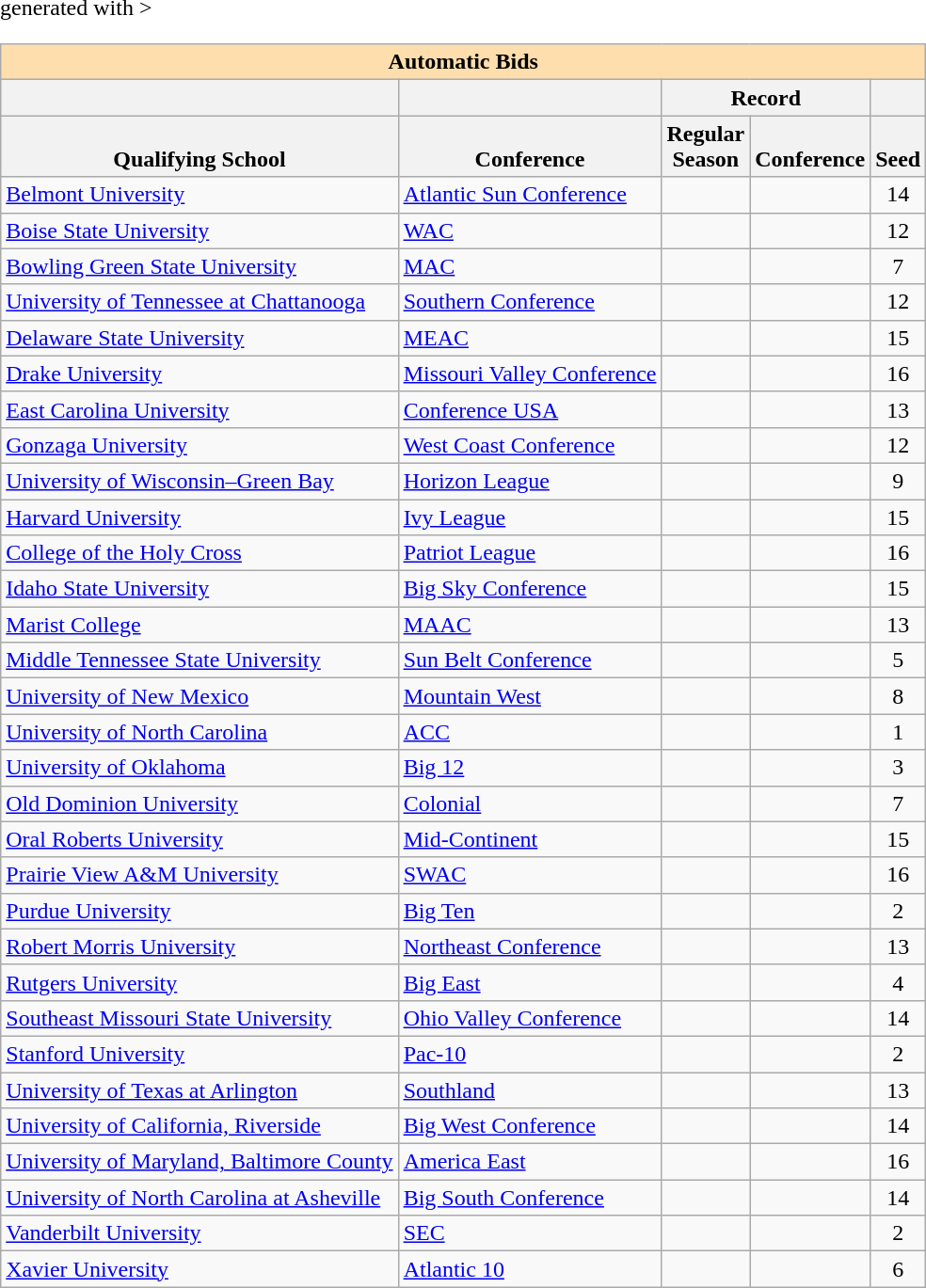<table class="wikitable sortable" <hiddentext>generated with   >
<tr>
<th style="background-color:#FFdead;font-weight:bold"   align="center" valign="bottom"  width="171" colspan="5" height="13">Automatic Bids</th>
</tr>
<tr>
<th height="13"    valign="bottom"> </th>
<th valign="bottom"> </th>
<th style="font-weight:bold"   colspan="2" align="center"  valign="bottom">Record</th>
<th valign="bottom"> </th>
</tr>
<tr style="font-weight:bold"   valign="bottom">
<th height="13">Qualifying School</th>
<th>Conference</th>
<th>Regular<br> Season</th>
<th>Conference</th>
<th>Seed</th>
</tr>
<tr>
<td height="13"  valign="bottom"><a href='#'>Belmont University</a></td>
<td valign="bottom"><a href='#'>Atlantic Sun Conference</a></td>
<td align="center"  valign="bottom"></td>
<td align="center"  valign="bottom"></td>
<td align="center"  valign="bottom">14</td>
</tr>
<tr>
<td height="13"  valign="bottom"><a href='#'>Boise State University</a></td>
<td valign="bottom"><a href='#'>WAC</a></td>
<td align="center"  valign="bottom"></td>
<td align="center"  valign="bottom"></td>
<td align="center"  valign="bottom">12</td>
</tr>
<tr>
<td height="13"  valign="bottom"><a href='#'>Bowling Green State University</a></td>
<td valign="bottom"><a href='#'>MAC</a></td>
<td align="center"  valign="bottom"></td>
<td align="center"  valign="bottom"></td>
<td align="center"  valign="bottom">7</td>
</tr>
<tr>
<td height="13"  valign="bottom"><a href='#'>University of Tennessee at Chattanooga</a></td>
<td valign="bottom"><a href='#'>Southern Conference</a></td>
<td align="center"  valign="bottom"></td>
<td align="center"  valign="bottom"></td>
<td align="center"  valign="bottom">12</td>
</tr>
<tr>
<td height="13"  valign="bottom"><a href='#'>Delaware State University</a></td>
<td valign="bottom"><a href='#'>MEAC</a></td>
<td align="center"  valign="bottom"></td>
<td align="center"  valign="bottom"></td>
<td align="center"  valign="bottom">15</td>
</tr>
<tr>
<td height="13"  valign="bottom"><a href='#'>Drake University</a></td>
<td valign="bottom"><a href='#'>Missouri Valley Conference</a></td>
<td align="center"  valign="bottom"></td>
<td align="center"  valign="bottom"></td>
<td align="center"  valign="bottom">16</td>
</tr>
<tr>
<td height="13"  valign="bottom"><a href='#'>East Carolina University</a></td>
<td valign="bottom"><a href='#'>Conference USA</a></td>
<td align="center"  valign="bottom"></td>
<td align="center"  valign="bottom"></td>
<td align="center"  valign="bottom">13</td>
</tr>
<tr>
<td height="13"  valign="bottom"><a href='#'>Gonzaga University</a></td>
<td valign="bottom"><a href='#'>West Coast Conference</a></td>
<td align="center"  valign="bottom"></td>
<td align="center"  valign="bottom"></td>
<td align="center"  valign="bottom">12</td>
</tr>
<tr>
<td height="13"  valign="bottom"><a href='#'>University of Wisconsin–Green Bay</a></td>
<td valign="bottom"><a href='#'>Horizon League</a></td>
<td align="center"  valign="bottom"></td>
<td align="center"  valign="bottom"></td>
<td align="center"  valign="bottom">9</td>
</tr>
<tr>
<td height="13"  valign="bottom"><a href='#'>Harvard University</a></td>
<td valign="bottom"><a href='#'>Ivy League</a></td>
<td align="center"  valign="bottom"></td>
<td align="center"  valign="bottom"></td>
<td align="center"  valign="bottom">15</td>
</tr>
<tr>
<td height="13"  valign="bottom"><a href='#'>College of the Holy Cross</a></td>
<td valign="bottom"><a href='#'>Patriot League</a></td>
<td align="center"  valign="bottom"></td>
<td align="center"  valign="bottom"></td>
<td align="center"  valign="bottom">16</td>
</tr>
<tr>
<td height="13"  valign="bottom"><a href='#'>Idaho State University</a></td>
<td valign="bottom"><a href='#'>Big Sky Conference</a></td>
<td align="center"  valign="bottom"></td>
<td align="center"  valign="bottom"></td>
<td align="center"  valign="bottom">15</td>
</tr>
<tr>
<td height="13"  valign="bottom"><a href='#'>Marist College</a></td>
<td valign="bottom"><a href='#'>MAAC</a></td>
<td align="center"  valign="bottom"></td>
<td align="center"  valign="bottom"></td>
<td align="center"  valign="bottom">13</td>
</tr>
<tr>
<td height="13"  valign="bottom"><a href='#'>Middle Tennessee State University</a></td>
<td valign="bottom"><a href='#'>Sun Belt Conference</a></td>
<td align="center"  valign="bottom"></td>
<td align="center"  valign="bottom"></td>
<td align="center"  valign="bottom">5</td>
</tr>
<tr>
<td height="13"  valign="bottom"><a href='#'>University of New Mexico</a></td>
<td valign="bottom"><a href='#'>Mountain West</a></td>
<td align="center"  valign="bottom"></td>
<td align="center"  valign="bottom"></td>
<td align="center"  valign="bottom">8</td>
</tr>
<tr>
<td height="13"  valign="bottom"><a href='#'>University of North Carolina</a></td>
<td valign="bottom"><a href='#'>ACC</a></td>
<td align="center"  valign="bottom"></td>
<td align="center"  valign="bottom"></td>
<td align="center"  valign="bottom">1</td>
</tr>
<tr>
<td height="13"  valign="bottom"><a href='#'>University of Oklahoma</a></td>
<td valign="bottom"><a href='#'>Big 12</a></td>
<td align="center"  valign="bottom"></td>
<td align="center"  valign="bottom"></td>
<td align="center"  valign="bottom">3</td>
</tr>
<tr>
<td height="13"  valign="bottom"><a href='#'>Old Dominion University</a></td>
<td valign="bottom"><a href='#'>Colonial</a></td>
<td align="center"  valign="bottom"></td>
<td align="center"  valign="bottom"></td>
<td align="center"  valign="bottom">7</td>
</tr>
<tr>
<td height="13"  valign="bottom"><a href='#'>Oral Roberts University</a></td>
<td valign="bottom"><a href='#'>Mid-Continent</a></td>
<td align="center"  valign="bottom"></td>
<td align="center"  valign="bottom"></td>
<td align="center"  valign="bottom">15</td>
</tr>
<tr>
<td height="13"  valign="bottom"><a href='#'>Prairie View A&M University</a></td>
<td valign="bottom"><a href='#'>SWAC</a></td>
<td align="center"  valign="bottom"></td>
<td align="center"  valign="bottom"></td>
<td align="center"  valign="bottom">16</td>
</tr>
<tr>
<td height="13"  valign="bottom"><a href='#'>Purdue University</a></td>
<td valign="bottom"><a href='#'>Big Ten</a></td>
<td align="center"  valign="bottom"></td>
<td align="center"  valign="bottom"></td>
<td align="center"  valign="bottom">2</td>
</tr>
<tr>
<td height="13"  valign="bottom"><a href='#'>Robert Morris University</a></td>
<td valign="bottom"><a href='#'>Northeast Conference</a></td>
<td align="center"  valign="bottom"></td>
<td align="center"  valign="bottom"></td>
<td align="center"  valign="bottom">13</td>
</tr>
<tr>
<td height="13"  valign="bottom"><a href='#'>Rutgers University</a></td>
<td valign="bottom"><a href='#'>Big East</a></td>
<td align="center"  valign="bottom"></td>
<td align="center"  valign="bottom"></td>
<td align="center"  valign="bottom">4</td>
</tr>
<tr>
<td height="13"  valign="bottom"><a href='#'>Southeast Missouri State University</a></td>
<td valign="bottom"><a href='#'>Ohio Valley Conference</a></td>
<td align="center"  valign="bottom"></td>
<td align="center"  valign="bottom"></td>
<td align="center"  valign="bottom">14</td>
</tr>
<tr>
<td height="13"  valign="bottom"><a href='#'>Stanford University</a></td>
<td valign="bottom"><a href='#'>Pac-10</a></td>
<td align="center"  valign="bottom"></td>
<td align="center"  valign="bottom"></td>
<td align="center"  valign="bottom">2</td>
</tr>
<tr>
<td height="13"  valign="bottom"><a href='#'>University of Texas at Arlington</a></td>
<td valign="bottom"><a href='#'>Southland</a></td>
<td align="center"  valign="bottom"></td>
<td align="center"  valign="bottom"></td>
<td align="center"  valign="bottom">13</td>
</tr>
<tr>
<td height="13"  valign="bottom"><a href='#'>University of California, Riverside</a></td>
<td valign="bottom"><a href='#'>Big West Conference</a></td>
<td align="center"  valign="bottom"></td>
<td align="center"  valign="bottom"></td>
<td align="center"  valign="bottom">14</td>
</tr>
<tr>
<td height="13"  valign="bottom"><a href='#'>University of Maryland, Baltimore County</a></td>
<td valign="bottom"><a href='#'>America East</a></td>
<td align="center"  valign="bottom"></td>
<td align="center"  valign="bottom"></td>
<td align="center"  valign="bottom">16</td>
</tr>
<tr>
<td height="13"  valign="bottom"><a href='#'>University of North Carolina at Asheville</a></td>
<td valign="bottom"><a href='#'>Big South Conference</a></td>
<td align="center"  valign="bottom"></td>
<td align="center"  valign="bottom"></td>
<td align="center"  valign="bottom">14</td>
</tr>
<tr>
<td height="13"  valign="bottom"><a href='#'>Vanderbilt University</a></td>
<td valign="bottom"><a href='#'>SEC</a></td>
<td align="center"  valign="bottom"></td>
<td align="center"  valign="bottom"></td>
<td align="center"  valign="bottom">2</td>
</tr>
<tr>
<td height="13"  valign="bottom"><a href='#'>Xavier University</a></td>
<td valign="bottom"><a href='#'>Atlantic 10</a></td>
<td align="center"  valign="bottom"></td>
<td align="center"  valign="bottom"></td>
<td align="center"  valign="bottom">6</td>
</tr>
</table>
